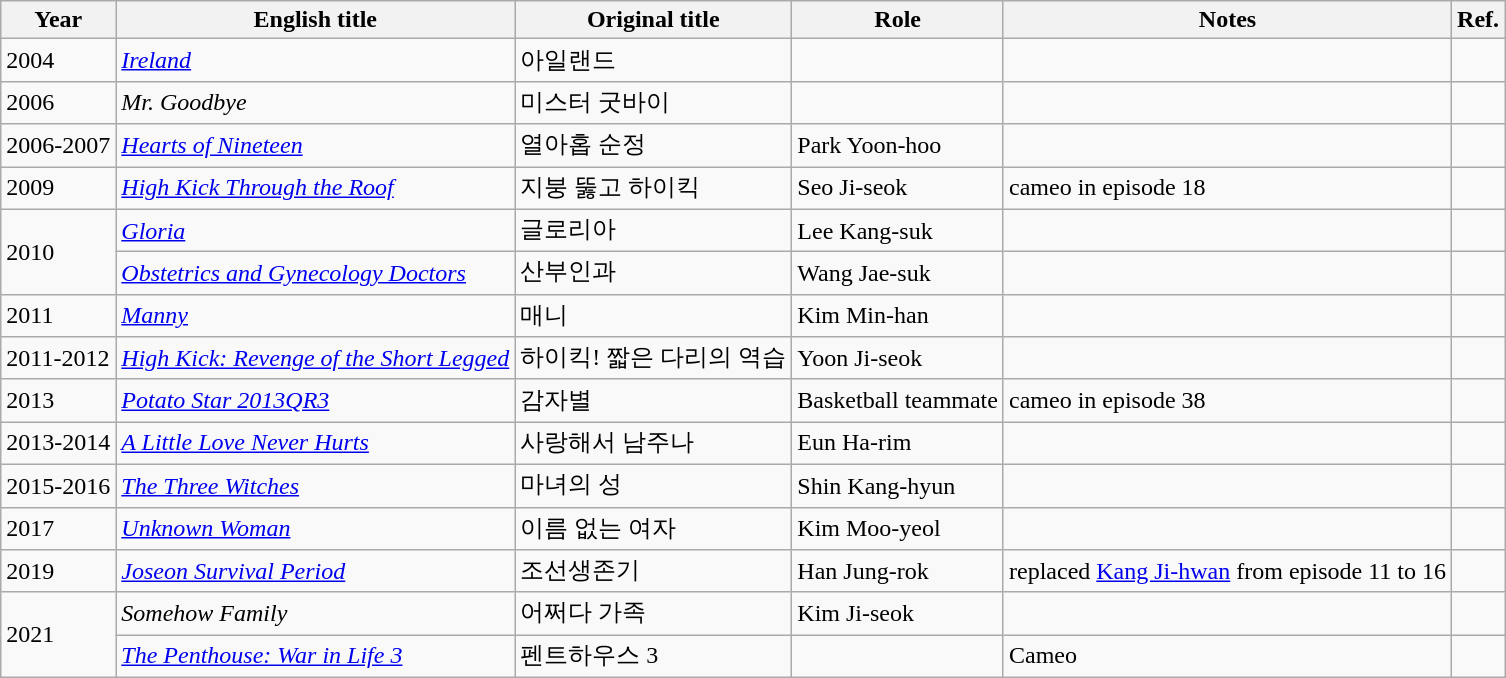<table class="wikitable sortable">
<tr>
<th>Year</th>
<th>English title</th>
<th>Original title</th>
<th>Role</th>
<th class="unsortable">Notes</th>
<th>Ref.</th>
</tr>
<tr>
<td>2004</td>
<td><em><a href='#'>Ireland</a></em></td>
<td>아일랜드</td>
<td></td>
<td></td>
<td></td>
</tr>
<tr>
<td>2006</td>
<td><em>Mr. Goodbye</em></td>
<td>미스터 굿바이</td>
<td></td>
<td></td>
<td></td>
</tr>
<tr>
<td>2006-2007</td>
<td><em><a href='#'>Hearts of Nineteen</a></em></td>
<td>열아홉 순정</td>
<td>Park Yoon-hoo</td>
<td></td>
<td></td>
</tr>
<tr>
<td>2009</td>
<td><em><a href='#'>High Kick Through the Roof</a></em></td>
<td>지붕 뚫고 하이킥</td>
<td>Seo Ji-seok</td>
<td>cameo in episode 18</td>
<td></td>
</tr>
<tr>
<td rowspan=2>2010</td>
<td><em><a href='#'>Gloria</a></em></td>
<td>글로리아</td>
<td>Lee Kang-suk</td>
<td></td>
<td></td>
</tr>
<tr>
<td><em><a href='#'>Obstetrics and Gynecology Doctors</a></em></td>
<td>산부인과</td>
<td>Wang Jae-suk</td>
<td></td>
<td></td>
</tr>
<tr>
<td>2011</td>
<td><em><a href='#'>Manny</a></em></td>
<td>매니</td>
<td>Kim Min-han</td>
<td></td>
<td></td>
</tr>
<tr>
<td>2011-2012</td>
<td><em><a href='#'>High Kick: Revenge of the Short Legged</a></em></td>
<td>하이킥! 짧은 다리의 역습</td>
<td>Yoon Ji-seok</td>
<td></td>
<td></td>
</tr>
<tr>
<td>2013</td>
<td><em><a href='#'>Potato Star 2013QR3</a></em></td>
<td>감자별</td>
<td>Basketball teammate</td>
<td>cameo in episode 38</td>
<td></td>
</tr>
<tr>
<td>2013-2014</td>
<td><em><a href='#'>A Little Love Never Hurts</a></em></td>
<td>사랑해서 남주나</td>
<td>Eun Ha-rim</td>
<td></td>
<td></td>
</tr>
<tr>
<td>2015-2016</td>
<td><em><a href='#'>The Three Witches</a></em></td>
<td>마녀의 성</td>
<td>Shin Kang-hyun</td>
<td></td>
<td></td>
</tr>
<tr>
<td>2017</td>
<td><em><a href='#'>Unknown Woman</a></em></td>
<td>이름 없는 여자</td>
<td>Kim Moo-yeol</td>
<td></td>
<td></td>
</tr>
<tr>
<td>2019</td>
<td><em><a href='#'>Joseon Survival Period</a></em></td>
<td>조선생존기</td>
<td>Han Jung-rok</td>
<td>replaced <a href='#'>Kang Ji-hwan</a> from episode 11 to 16</td>
<td></td>
</tr>
<tr>
<td rowspan=2>2021</td>
<td><em>Somehow Family</em></td>
<td>어쩌다 가족</td>
<td>Kim Ji-seok</td>
<td></td>
<td></td>
</tr>
<tr>
<td><em><a href='#'>The Penthouse: War in Life 3</a></em></td>
<td>펜트하우스 3</td>
<td></td>
<td>Cameo</td>
<td></td>
</tr>
</table>
